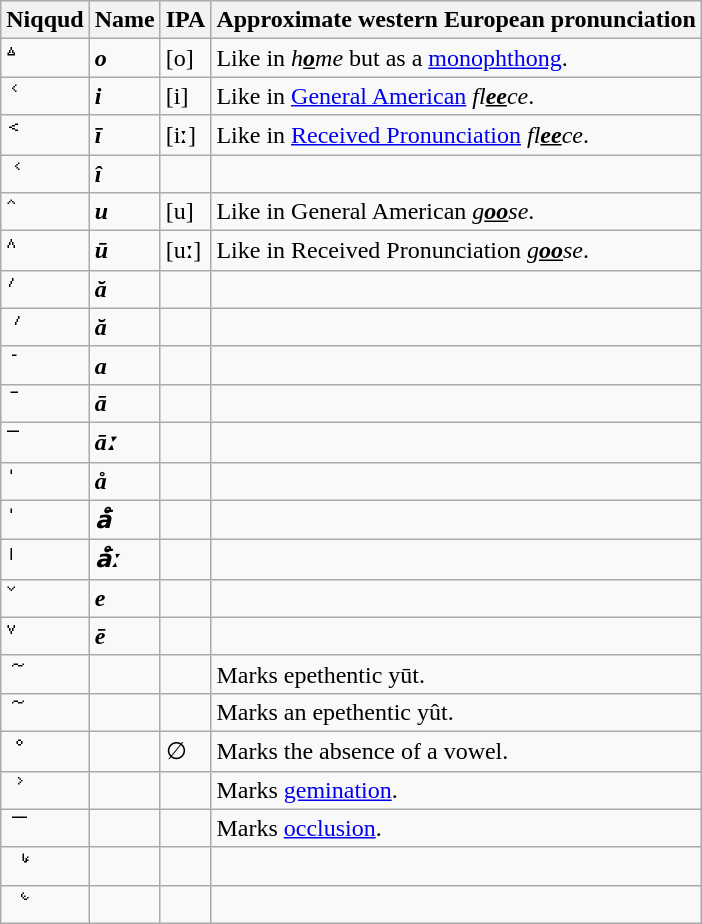<table class="wikitable">
<tr>
<th>Niqqud</th>
<th>Name</th>
<th>IPA</th>
<th>Approximate western European pronunciation</th>
</tr>
<tr>
<td>ࠫ</td>
<td><strong><em>o</em></strong></td>
<td>[o]</td>
<td>Like in <em>h<strong><u>o</u></strong>me</em> but as a <a href='#'>monophthong</a>.</td>
</tr>
<tr>
<td>ࠪ</td>
<td><strong><em>i</em></strong></td>
<td>[i]</td>
<td>Like in <a href='#'>General American</a> <em>fl<strong><u>ee</u></strong>ce</em>.</td>
</tr>
<tr>
<td>ࠩ</td>
<td><strong><em>ī</em></strong></td>
<td>[iː]</td>
<td>Like in <a href='#'>Received Pronunciation</a> <em>fl<strong><u>ee</u></strong>ce</em>.</td>
</tr>
<tr>
<td>ࠨ</td>
<td><strong><em>î</em></strong></td>
<td></td>
<td></td>
</tr>
<tr>
<td>ࠧ</td>
<td><strong><em>u</em></strong></td>
<td>[u]</td>
<td>Like in General American <em>g<strong><u>oo</u></strong>se</em>.</td>
</tr>
<tr>
<td>ࠦ</td>
<td><strong><em>ū</em></strong></td>
<td>[uː]</td>
<td>Like in Received Pronunciation <em>g<strong><u>oo</u></strong>se</em>.</td>
</tr>
<tr>
<td>ࠥ</td>
<td><strong><em>ă</em></strong></td>
<td></td>
<td></td>
</tr>
<tr>
<td>ࠤ</td>
<td><strong><em>ă</em></strong></td>
<td></td>
<td></td>
</tr>
<tr>
<td>ࠣ</td>
<td><strong><em>a</em></strong></td>
<td></td>
<td></td>
</tr>
<tr>
<td>ࠢ</td>
<td><strong><em>ā</em></strong></td>
<td></td>
<td></td>
</tr>
<tr>
<td>ࠡ</td>
<td><strong><em>āː</em></strong></td>
<td></td>
<td></td>
</tr>
<tr>
<td>ࠠ</td>
<td><strong><em>å</em></strong></td>
<td></td>
<td></td>
</tr>
<tr>
<td>ࠠ</td>
<td><strong><em>å̄</em></strong></td>
<td></td>
<td></td>
</tr>
<tr>
<td>ࠞ</td>
<td><strong><em>å̄ː</em></strong></td>
<td></td>
<td></td>
</tr>
<tr>
<td>ࠝ</td>
<td><strong><em>e</em></strong></td>
<td></td>
<td></td>
</tr>
<tr>
<td>ࠜ</td>
<td><strong><em>ē</em></strong></td>
<td></td>
<td></td>
</tr>
<tr>
<td>ࠛ</td>
<td></td>
<td></td>
<td>Marks epethentic yūt.</td>
</tr>
<tr>
<td>ࠚ</td>
<td></td>
<td></td>
<td>Marks an epethentic yût.</td>
</tr>
<tr>
<td>ࠬ</td>
<td></td>
<td>∅</td>
<td>Marks the absence of a vowel.</td>
</tr>
<tr>
<td>࠙</td>
<td></td>
<td></td>
<td>Marks <a href='#'>gemination</a>.</td>
</tr>
<tr>
<td>࠘</td>
<td></td>
<td></td>
<td>Marks <a href='#'>occlusion</a>.</td>
</tr>
<tr>
<td>ࠗ</td>
<td></td>
<td></td>
<td></td>
</tr>
<tr>
<td>ࠖ</td>
<td></td>
<td></td>
<td></td>
</tr>
</table>
